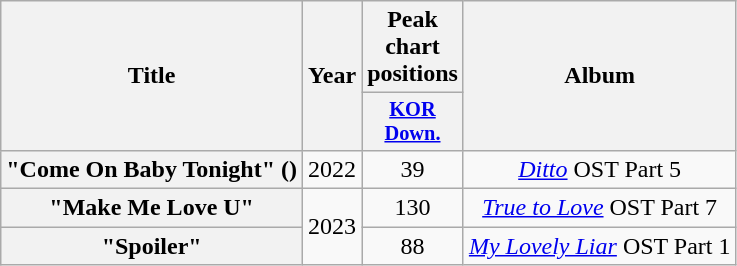<table class="wikitable plainrowheaders" style="text-align:center">
<tr>
<th scope="col" rowspan="2">Title</th>
<th scope="col" rowspan="2">Year</th>
<th scope="col">Peak chart positions</th>
<th scope="col" rowspan="2">Album</th>
</tr>
<tr>
<th scope="col" style="font-size:85%; width:2.5em"><a href='#'>KOR<br>Down.</a><br></th>
</tr>
<tr>
<th scope="row">"Come On Baby Tonight" ()</th>
<td>2022</td>
<td>39</td>
<td><em><a href='#'>Ditto</a></em> OST Part 5</td>
</tr>
<tr>
<th scope="row">"Make Me Love U"</th>
<td rowspan="2">2023</td>
<td>130</td>
<td><em><a href='#'>True to Love</a></em> OST Part 7</td>
</tr>
<tr>
<th scope="row">"Spoiler"</th>
<td>88</td>
<td><em><a href='#'>My Lovely Liar</a></em> OST Part 1</td>
</tr>
</table>
